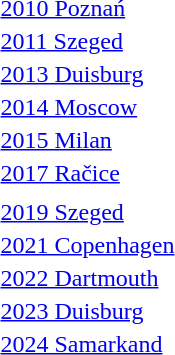<table>
<tr>
<td><a href='#'>2010 Poznań</a></td>
<td></td>
<td></td>
<td></td>
</tr>
<tr>
<td><a href='#'>2011 Szeged</a></td>
<td></td>
<td></td>
<td></td>
</tr>
<tr>
<td><a href='#'>2013 Duisburg</a></td>
<td></td>
<td></td>
<td></td>
</tr>
<tr>
<td><a href='#'>2014 Moscow</a></td>
<td></td>
<td></td>
<td></td>
</tr>
<tr>
<td><a href='#'>2015 Milan</a></td>
<td></td>
<td></td>
<td></td>
</tr>
<tr>
<td><a href='#'>2017 Račice</a></td>
<td></td>
<td></td>
<td></td>
</tr>
<tr>
<td></td>
<td></td>
<td></td>
<td></td>
</tr>
<tr>
<td><a href='#'>2019 Szeged</a></td>
<td></td>
<td></td>
<td></td>
</tr>
<tr>
<td><a href='#'>2021 Copenhagen</a></td>
<td></td>
<td></td>
<td></td>
</tr>
<tr>
<td><a href='#'>2022 Dartmouth</a></td>
<td></td>
<td></td>
<td></td>
</tr>
<tr>
<td><a href='#'>2023 Duisburg</a></td>
<td></td>
<td></td>
<td></td>
</tr>
<tr>
<td><a href='#'>2024 Samarkand</a></td>
<td></td>
<td></td>
<td></td>
</tr>
</table>
